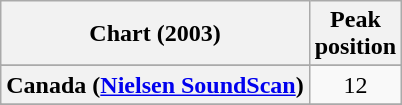<table class="wikitable sortable plainrowheaders" style="text-align:center">
<tr>
<th>Chart (2003)</th>
<th>Peak<br>position</th>
</tr>
<tr>
</tr>
<tr>
</tr>
<tr>
<th scope="row">Canada (<a href='#'>Nielsen SoundScan</a>)</th>
<td>12</td>
</tr>
<tr>
</tr>
<tr>
</tr>
<tr>
</tr>
<tr>
</tr>
<tr>
</tr>
</table>
